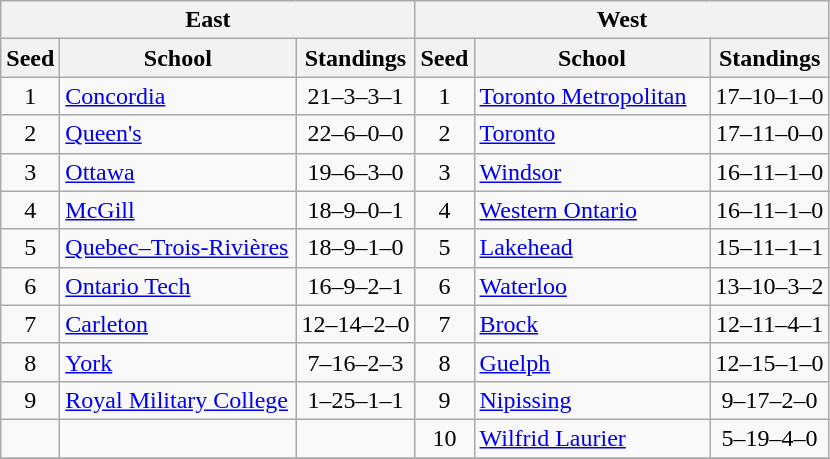<table class="wikitable">
<tr>
<th colspan=3>East</th>
<th colspan=3>West</th>
</tr>
<tr>
<th>Seed</th>
<th style="width:150px">School</th>
<th>Standings</th>
<th>Seed</th>
<th style="width:150px">School</th>
<th>Standings</th>
</tr>
<tr>
<td align=center>1</td>
<td><a href='#'>Concordia</a></td>
<td align=center>21–3–3–1</td>
<td align=center>1</td>
<td><a href='#'>Toronto Metropolitan</a></td>
<td align=center>17–10–1–0</td>
</tr>
<tr>
<td align=center>2</td>
<td><a href='#'>Queen's</a></td>
<td align=center>22–6–0–0</td>
<td align=center>2</td>
<td><a href='#'>Toronto</a></td>
<td align=center>17–11–0–0</td>
</tr>
<tr>
<td align=center>3</td>
<td><a href='#'>Ottawa</a></td>
<td align=center>19–6–3–0</td>
<td align=center>3</td>
<td><a href='#'>Windsor</a></td>
<td align=center>16–11–1–0</td>
</tr>
<tr>
<td align=center>4</td>
<td><a href='#'>McGill</a></td>
<td align=center>18–9–0–1</td>
<td align=center>4</td>
<td><a href='#'>Western Ontario</a></td>
<td align=center>16–11–1–0</td>
</tr>
<tr>
<td align=center>5</td>
<td><a href='#'>Quebec–Trois-Rivières</a></td>
<td align=center>18–9–1–0</td>
<td align=center>5</td>
<td><a href='#'>Lakehead</a></td>
<td align=center>15–11–1–1</td>
</tr>
<tr>
<td align=center>6</td>
<td><a href='#'>Ontario Tech</a></td>
<td align=center>16–9–2–1</td>
<td align=center>6</td>
<td><a href='#'>Waterloo</a></td>
<td align=center>13–10–3–2</td>
</tr>
<tr>
<td align=center>7</td>
<td><a href='#'>Carleton</a></td>
<td align=center>12–14–2–0</td>
<td align=center>7</td>
<td><a href='#'>Brock</a></td>
<td align=center>12–11–4–1</td>
</tr>
<tr>
<td align=center>8</td>
<td><a href='#'>York</a></td>
<td align=center>7–16–2–3</td>
<td align=center>8</td>
<td><a href='#'>Guelph</a></td>
<td align=center>12–15–1–0</td>
</tr>
<tr>
<td align=center>9</td>
<td><a href='#'>Royal Military College</a></td>
<td align=center>1–25–1–1</td>
<td align=center>9</td>
<td><a href='#'>Nipissing</a></td>
<td align=center>9–17–2–0</td>
</tr>
<tr>
<td></td>
<td></td>
<td></td>
<td align=center>10</td>
<td><a href='#'>Wilfrid Laurier</a></td>
<td align=center>5–19–4–0</td>
</tr>
<tr>
</tr>
</table>
